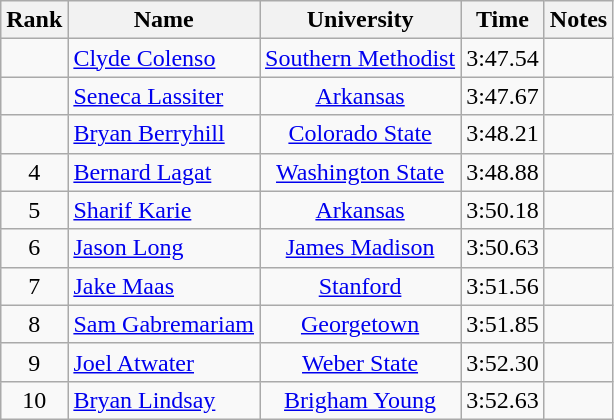<table class="wikitable sortable" style="text-align:center">
<tr>
<th>Rank</th>
<th>Name</th>
<th>University</th>
<th>Time</th>
<th>Notes</th>
</tr>
<tr>
<td></td>
<td align=left><a href='#'>Clyde Colenso</a></td>
<td><a href='#'>Southern Methodist</a></td>
<td>3:47.54</td>
<td></td>
</tr>
<tr>
<td></td>
<td align=left><a href='#'>Seneca Lassiter</a></td>
<td><a href='#'>Arkansas</a></td>
<td>3:47.67</td>
<td></td>
</tr>
<tr>
<td></td>
<td align=left><a href='#'>Bryan Berryhill</a></td>
<td><a href='#'>Colorado State</a></td>
<td>3:48.21</td>
<td></td>
</tr>
<tr>
<td>4</td>
<td align=left><a href='#'>Bernard Lagat</a></td>
<td><a href='#'>Washington State</a></td>
<td>3:48.88</td>
<td></td>
</tr>
<tr>
<td>5</td>
<td align=left><a href='#'>Sharif Karie</a></td>
<td><a href='#'>Arkansas</a></td>
<td>3:50.18</td>
<td></td>
</tr>
<tr>
<td>6</td>
<td align=left><a href='#'>Jason Long</a></td>
<td><a href='#'>James Madison</a></td>
<td>3:50.63</td>
<td></td>
</tr>
<tr>
<td>7</td>
<td align=left><a href='#'>Jake Maas</a></td>
<td><a href='#'>Stanford</a></td>
<td>3:51.56</td>
<td></td>
</tr>
<tr>
<td>8</td>
<td align=left><a href='#'>Sam Gabremariam</a></td>
<td><a href='#'>Georgetown</a></td>
<td>3:51.85</td>
<td></td>
</tr>
<tr>
<td>9</td>
<td align=left><a href='#'>Joel Atwater</a></td>
<td><a href='#'>Weber State</a></td>
<td>3:52.30</td>
<td></td>
</tr>
<tr>
<td>10</td>
<td align=left><a href='#'>Bryan Lindsay</a></td>
<td><a href='#'>Brigham Young</a></td>
<td>3:52.63</td>
<td></td>
</tr>
</table>
